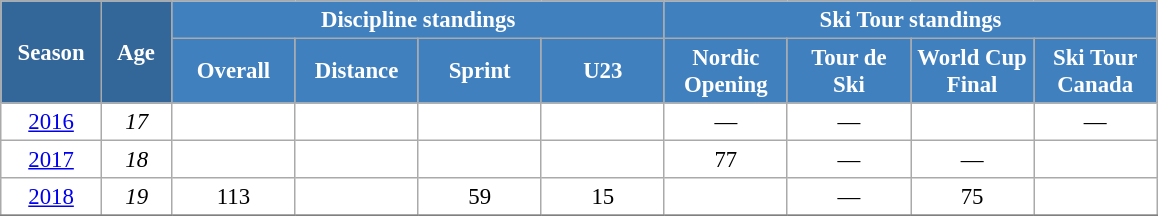<table class="wikitable" style="font-size:95%; text-align:center; border:grey solid 1px; border-collapse:collapse; background:#ffffff;">
<tr>
<th style="background-color:#369; color:white; width:60px;" rowspan="2"> Season </th>
<th style="background-color:#369; color:white; width:40px;" rowspan="2"> Age </th>
<th style="background-color:#4180be; color:white;" colspan="4">Discipline standings</th>
<th style="background-color:#4180be; color:white;" colspan="4">Ski Tour standings</th>
</tr>
<tr>
<th style="background-color:#4180be; color:white; width:75px;">Overall</th>
<th style="background-color:#4180be; color:white; width:75px;">Distance</th>
<th style="background-color:#4180be; color:white; width:75px;">Sprint</th>
<th style="background-color:#4180be; color:white; width:75px;">U23</th>
<th style="background-color:#4180be; color:white; width:75px;">Nordic<br>Opening</th>
<th style="background-color:#4180be; color:white; width:75px;">Tour de<br>Ski</th>
<th style="background-color:#4180be; color:white; width:75px;">World Cup<br>Final</th>
<th style="background-color:#4180be; color:white; width:75px;">Ski Tour<br>Canada</th>
</tr>
<tr>
<td><a href='#'>2016</a></td>
<td><em>17</em></td>
<td></td>
<td></td>
<td></td>
<td></td>
<td>—</td>
<td>—</td>
<td></td>
<td>—</td>
</tr>
<tr>
<td><a href='#'>2017</a></td>
<td><em>18</em></td>
<td></td>
<td></td>
<td></td>
<td></td>
<td>77</td>
<td>—</td>
<td>—</td>
<td></td>
</tr>
<tr>
<td><a href='#'>2018</a></td>
<td><em>19</em></td>
<td>113</td>
<td></td>
<td>59</td>
<td>15</td>
<td></td>
<td>—</td>
<td>75</td>
<td></td>
</tr>
<tr>
</tr>
</table>
